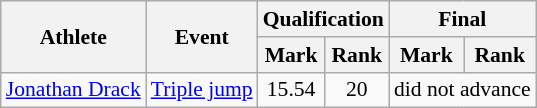<table class=wikitable style="font-size:90%;">
<tr>
<th rowspan="2">Athlete</th>
<th rowspan="2">Event</th>
<th colspan="2">Qualification</th>
<th colspan="2">Final</th>
</tr>
<tr>
<th>Mark</th>
<th>Rank</th>
<th>Mark</th>
<th>Rank</th>
</tr>
<tr style="border-top: single;">
<td><a href='#'>Jonathan Drack</a></td>
<td><a href='#'>Triple jump</a></td>
<td align=center>15.54</td>
<td align=center>20</td>
<td align=center colspan=2>did not advance</td>
</tr>
</table>
